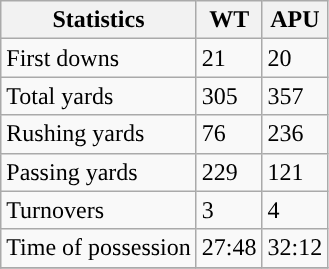<table class="wikitable">
<tr>
<th>Statistics</th>
<th>WT</th>
<th>APU</th>
</tr>
<tr>
<td>First downs</td>
<td>21</td>
<td>20</td>
</tr>
<tr>
<td>Total yards</td>
<td>305</td>
<td>357</td>
</tr>
<tr>
<td>Rushing yards</td>
<td>76</td>
<td>236</td>
</tr>
<tr>
<td>Passing yards</td>
<td>229</td>
<td>121</td>
</tr>
<tr>
<td>Turnovers</td>
<td>3</td>
<td>4</td>
</tr>
<tr>
<td>Time of possession</td>
<td>27:48</td>
<td>32:12</td>
</tr>
<tr>
</tr>
</table>
